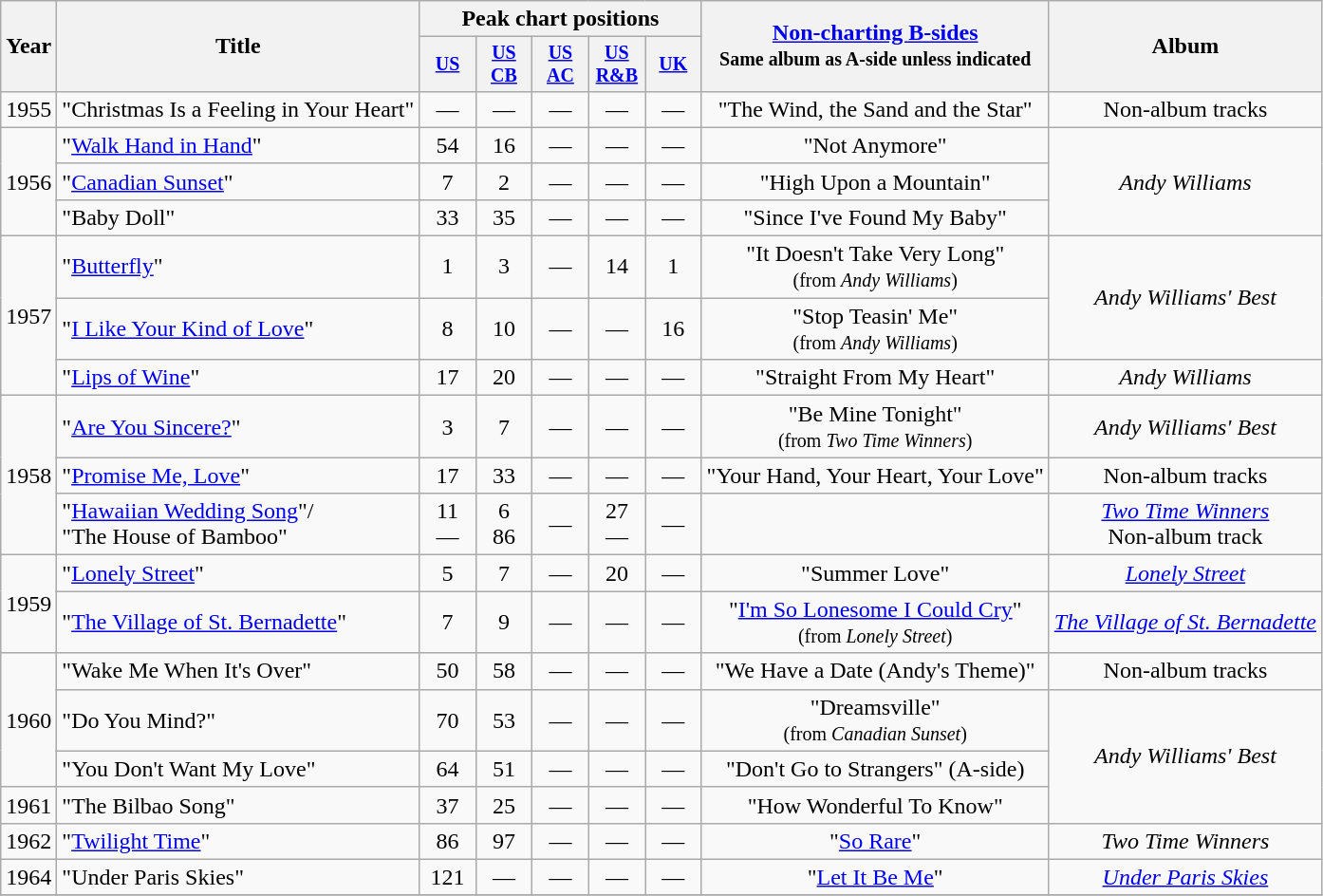<table class="wikitable" style=text-align:center;>
<tr>
<th rowspan="2">Year</th>
<th rowspan="2">Title</th>
<th colspan="5">Peak chart positions</th>
<th rowspan="2"><a href='#'>Non-charting B-sides</a><br><small>Same album as A-side unless indicated</small></th>
<th rowspan="2">Album</th>
</tr>
<tr style="font-size:smaller;">
<th style="width:2.5em;"><a href='#'>US</a><br></th>
<th style="width:2.5em;"><a href='#'>US<br>CB</a></th>
<th style="width:2.5em;"><a href='#'>US<br>AC</a><br></th>
<th style="width:2.5em;"><a href='#'>US<br>R&B</a><br></th>
<th style="width:2.5em;"><a href='#'>UK</a><br></th>
</tr>
<tr>
<td>1955</td>
<td align=left>"Christmas Is a Feeling in Your Heart"</td>
<td>—</td>
<td>—</td>
<td>—</td>
<td>—</td>
<td>—</td>
<td>"The Wind, the Sand and the Star"</td>
<td>Non-album tracks</td>
</tr>
<tr>
<td rowspan="3">1956</td>
<td align=left>"<a href='#'>Walk Hand in Hand</a>"</td>
<td>54</td>
<td>16</td>
<td>—</td>
<td>—</td>
<td>—</td>
<td>"Not Anymore"</td>
<td rowspan="3" align=center><em>Andy Williams</em></td>
</tr>
<tr>
<td align=left>"<a href='#'>Canadian Sunset</a>"</td>
<td>7</td>
<td>2</td>
<td>—</td>
<td>—</td>
<td>—</td>
<td>"High Upon a Mountain"</td>
</tr>
<tr>
<td align=left>"Baby Doll"</td>
<td>33</td>
<td>35</td>
<td>—</td>
<td>—</td>
<td>—</td>
<td>"Since I've Found My Baby"</td>
</tr>
<tr>
<td rowspan="3">1957</td>
<td align=left>"<a href='#'>Butterfly</a>"</td>
<td>1</td>
<td>3</td>
<td>—</td>
<td>14</td>
<td>1</td>
<td>"It Doesn't Take Very Long"<br><small>(from <em>Andy Williams</em>)</small></td>
<td rowspan="2" align=center><em>Andy Williams' Best</em></td>
</tr>
<tr>
<td align=left>"<a href='#'>I Like Your Kind of Love</a>"</td>
<td>8</td>
<td>10</td>
<td>—</td>
<td>—</td>
<td>16</td>
<td>"Stop Teasin' Me"<br><small>(from <em>Andy Williams</em>)</small></td>
</tr>
<tr>
<td align=left>"<a href='#'>Lips of Wine</a>"</td>
<td>17</td>
<td>20</td>
<td>—</td>
<td>—</td>
<td>—</td>
<td>"Straight From My Heart"</td>
<td><em>Andy Williams</em></td>
</tr>
<tr>
<td rowspan="3">1958</td>
<td align=left>"<a href='#'>Are You Sincere?</a>"</td>
<td>3</td>
<td>7</td>
<td>—</td>
<td>—</td>
<td>—</td>
<td>"Be Mine Tonight"<br><small>(from <em>Two Time Winners</em>)</small></td>
<td><em>Andy Williams' Best</em></td>
</tr>
<tr>
<td align=left>"<a href='#'>Promise Me, Love</a>"</td>
<td>17</td>
<td>33</td>
<td>—</td>
<td>—</td>
<td>—</td>
<td>"Your Hand, Your Heart, Your Love"</td>
<td>Non-album tracks</td>
</tr>
<tr>
<td align=left>"<a href='#'>Hawaiian Wedding Song</a>"/<br>"The House of Bamboo"</td>
<td>11<br>—</td>
<td>6<br>86</td>
<td>—</td>
<td>27<br>—</td>
<td>—</td>
<td></td>
<td><em><a href='#'>Two Time Winners</a></em><br>Non-album track</td>
</tr>
<tr>
<td rowspan="2">1959</td>
<td align=left>"<a href='#'>Lonely Street</a>"</td>
<td>5</td>
<td>7</td>
<td>—</td>
<td>20</td>
<td>—</td>
<td>"Summer Love"</td>
<td><em><a href='#'>Lonely Street</a></em></td>
</tr>
<tr>
<td align=left>"<a href='#'>The Village of St. Bernadette</a>"</td>
<td>7</td>
<td>9</td>
<td>—</td>
<td>—</td>
<td>—</td>
<td>"<a href='#'>I'm So Lonesome I Could Cry</a>"<br><small>(from <em>Lonely Street</em>)</small></td>
<td><em><a href='#'>The Village of St. Bernadette</a></em></td>
</tr>
<tr>
<td rowspan="3">1960</td>
<td align=left>"Wake Me When It's Over"</td>
<td>50</td>
<td>58</td>
<td>—</td>
<td>—</td>
<td>—</td>
<td>"We Have a Date (Andy's Theme)"</td>
<td>Non-album tracks</td>
</tr>
<tr>
<td align=left>"Do You Mind?"</td>
<td>70</td>
<td>53</td>
<td>—</td>
<td>—</td>
<td>—</td>
<td>"Dreamsville"<br><small>(from <em>Canadian Sunset</em>)</small></td>
<td rowspan="3"><em>Andy Williams' Best</em></td>
</tr>
<tr>
<td align=left>"You Don't Want My Love"</td>
<td>64</td>
<td>51</td>
<td>—</td>
<td>—</td>
<td>—</td>
<td>"Don't Go to Strangers" (A-side)</td>
</tr>
<tr>
<td>1961</td>
<td align=left>"The Bilbao Song"</td>
<td>37</td>
<td>25</td>
<td>—</td>
<td>—</td>
<td>—</td>
<td>"How Wonderful To Know"</td>
</tr>
<tr>
<td>1962</td>
<td align=left>"<a href='#'>Twilight Time</a>"</td>
<td>86</td>
<td>97</td>
<td>—</td>
<td>—</td>
<td>—</td>
<td>"<a href='#'>So Rare</a>"</td>
<td><em>Two Time Winners</em></td>
</tr>
<tr>
<td>1964</td>
<td align=left>"Under Paris Skies"</td>
<td>121</td>
<td>—</td>
<td>—</td>
<td>—</td>
<td>—</td>
<td>"<a href='#'>Let It Be Me</a>"</td>
<td><em><a href='#'>Under Paris Skies</a></em></td>
</tr>
<tr>
</tr>
</table>
